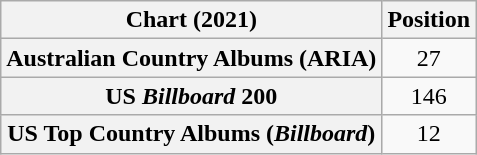<table class="wikitable sortable plainrowheaders" style="text-align:center">
<tr>
<th scope="col">Chart (2021)</th>
<th scope="col">Position</th>
</tr>
<tr>
<th scope="row">Australian Country Albums (ARIA)</th>
<td>27</td>
</tr>
<tr>
<th scope="row">US <em>Billboard</em> 200</th>
<td>146</td>
</tr>
<tr>
<th scope="row">US Top Country Albums (<em>Billboard</em>)</th>
<td>12</td>
</tr>
</table>
